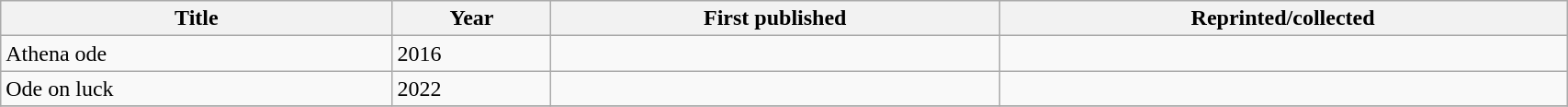<table class='wikitable sortable' width='90%'>
<tr>
<th width=25%>Title</th>
<th>Year</th>
<th>First published</th>
<th>Reprinted/collected</th>
</tr>
<tr>
<td>Athena ode</td>
<td>2016</td>
<td></td>
<td></td>
</tr>
<tr>
<td>Ode on luck</td>
<td>2022</td>
<td></td>
<td></td>
</tr>
<tr>
</tr>
</table>
